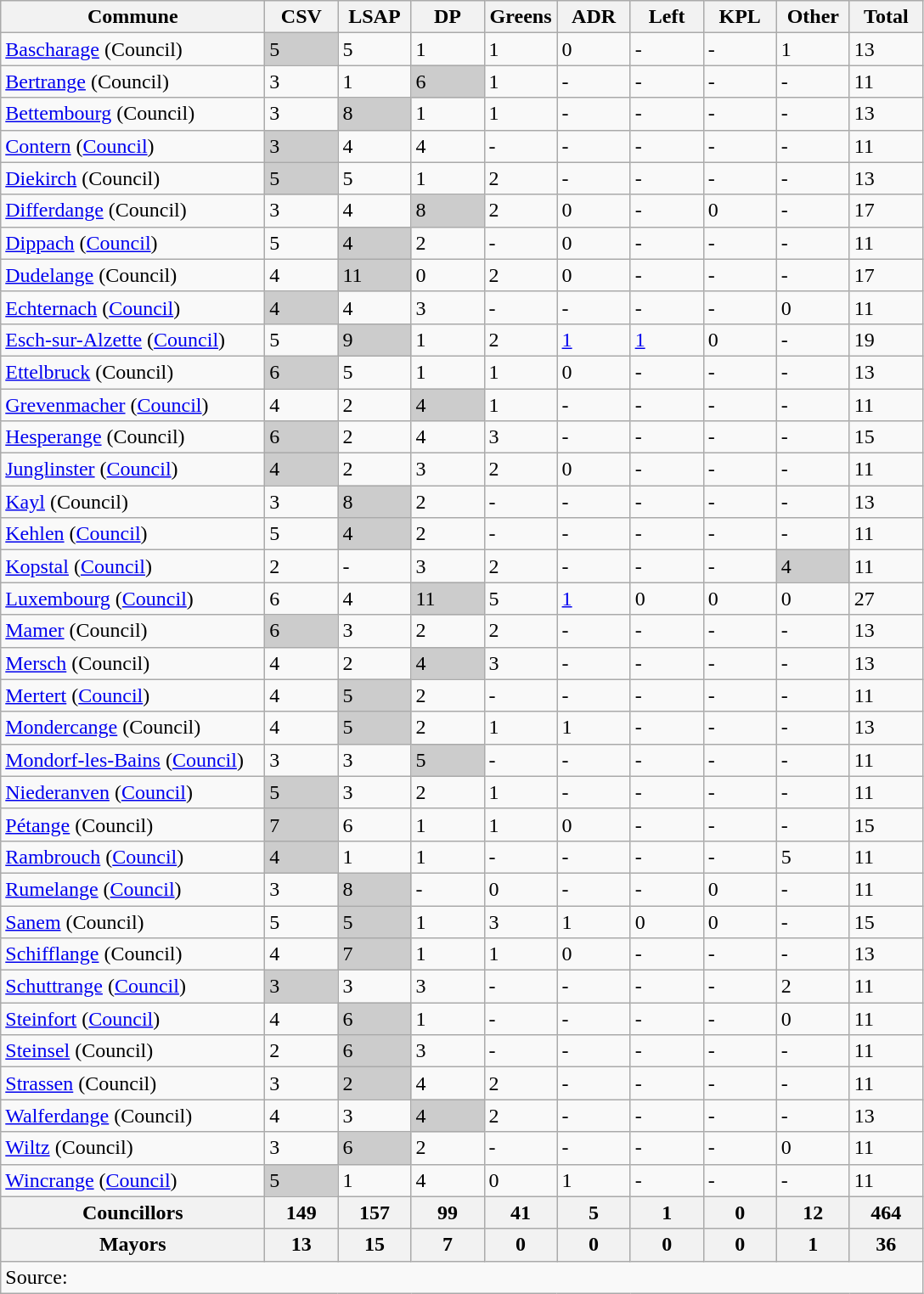<table class="wikitable sortable">
<tr>
<th width=200px>Commune</th>
<th width=50px>CSV</th>
<th width=50px>LSAP</th>
<th width=50px>DP</th>
<th width=50px>Greens</th>
<th width=50px>ADR</th>
<th width=50px>Left</th>
<th width=50px>KPL</th>
<th width=50px>Other</th>
<th width=50px>Total</th>
</tr>
<tr>
<td><a href='#'>Bascharage</a> (Council)</td>
<td style="background-color:#CCCCCC">5</td>
<td>5</td>
<td>1</td>
<td>1</td>
<td>0</td>
<td>-</td>
<td>-</td>
<td>1</td>
<td>13</td>
</tr>
<tr>
<td><a href='#'>Bertrange</a> (Council)</td>
<td>3</td>
<td>1</td>
<td style="background-color:#CCCCCC">6</td>
<td>1</td>
<td>-</td>
<td>-</td>
<td>-</td>
<td>-</td>
<td>11</td>
</tr>
<tr>
<td><a href='#'>Bettembourg</a> (Council)</td>
<td>3</td>
<td style="background-color:#CCCCCC">8</td>
<td>1</td>
<td>1</td>
<td>-</td>
<td>-</td>
<td>-</td>
<td>-</td>
<td>13</td>
</tr>
<tr>
<td><a href='#'>Contern</a> (<a href='#'>Council</a>)</td>
<td style="background-color:#CCCCCC">3</td>
<td>4</td>
<td>4</td>
<td>-</td>
<td>-</td>
<td>-</td>
<td>-</td>
<td>-</td>
<td>11</td>
</tr>
<tr>
<td><a href='#'>Diekirch</a> (Council)</td>
<td style="background-color:#CCCCCC">5</td>
<td>5</td>
<td>1</td>
<td>2</td>
<td>-</td>
<td>-</td>
<td>-</td>
<td>-</td>
<td>13</td>
</tr>
<tr>
<td><a href='#'>Differdange</a> (Council)</td>
<td>3</td>
<td>4</td>
<td style="background-color:#CCCCCC">8</td>
<td>2</td>
<td>0</td>
<td>-</td>
<td>0</td>
<td>-</td>
<td>17</td>
</tr>
<tr>
<td><a href='#'>Dippach</a> (<a href='#'>Council</a>)</td>
<td>5</td>
<td style="background-color:#CCCCCC">4</td>
<td>2</td>
<td>-</td>
<td>0</td>
<td>-</td>
<td>-</td>
<td>-</td>
<td>11</td>
</tr>
<tr>
<td><a href='#'>Dudelange</a> (Council)</td>
<td>4</td>
<td style="background-color:#CCCCCC">11</td>
<td>0</td>
<td>2</td>
<td>0</td>
<td>-</td>
<td>-</td>
<td>-</td>
<td>17</td>
</tr>
<tr>
<td><a href='#'>Echternach</a> (<a href='#'>Council</a>)</td>
<td style="background-color:#CCCCCC">4</td>
<td>4</td>
<td>3</td>
<td>-</td>
<td>-</td>
<td>-</td>
<td>-</td>
<td>0</td>
<td>11</td>
</tr>
<tr>
<td><a href='#'>Esch-sur-Alzette</a> (<a href='#'>Council</a>)</td>
<td>5</td>
<td style="background-color:#CCCCCC">9</td>
<td>1</td>
<td>2</td>
<td><a href='#'>1</a></td>
<td><a href='#'>1</a></td>
<td>0</td>
<td>-</td>
<td>19</td>
</tr>
<tr>
<td><a href='#'>Ettelbruck</a> (Council)</td>
<td style="background-color:#CCCCCC">6</td>
<td>5</td>
<td>1</td>
<td>1</td>
<td>0</td>
<td>-</td>
<td>-</td>
<td>-</td>
<td>13</td>
</tr>
<tr>
<td><a href='#'>Grevenmacher</a> (<a href='#'>Council</a>)</td>
<td>4</td>
<td>2</td>
<td style="background-color:#CCCCCC">4</td>
<td>1</td>
<td>-</td>
<td>-</td>
<td>-</td>
<td>-</td>
<td>11</td>
</tr>
<tr>
<td><a href='#'>Hesperange</a> (Council)</td>
<td style="background-color:#CCCCCC">6</td>
<td>2</td>
<td>4</td>
<td>3</td>
<td>-</td>
<td>-</td>
<td>-</td>
<td>-</td>
<td>15</td>
</tr>
<tr>
<td><a href='#'>Junglinster</a> (<a href='#'>Council</a>)</td>
<td style="background-color:#CCCCCC">4</td>
<td>2</td>
<td>3</td>
<td>2</td>
<td>0</td>
<td>-</td>
<td>-</td>
<td>-</td>
<td>11</td>
</tr>
<tr>
<td><a href='#'>Kayl</a> (Council)</td>
<td>3</td>
<td style="background-color:#CCCCCC">8</td>
<td>2</td>
<td>-</td>
<td>-</td>
<td>-</td>
<td>-</td>
<td>-</td>
<td>13</td>
</tr>
<tr>
<td><a href='#'>Kehlen</a> (<a href='#'>Council</a>)</td>
<td>5</td>
<td style="background-color:#CCCCCC">4</td>
<td>2</td>
<td>-</td>
<td>-</td>
<td>-</td>
<td>-</td>
<td>-</td>
<td>11</td>
</tr>
<tr>
<td><a href='#'>Kopstal</a> (<a href='#'>Council</a>)</td>
<td>2</td>
<td>-</td>
<td>3</td>
<td>2</td>
<td>-</td>
<td>-</td>
<td>-</td>
<td style="background-color:#CCCCCC">4</td>
<td>11</td>
</tr>
<tr>
<td><a href='#'>Luxembourg</a> (<a href='#'>Council</a>)</td>
<td>6</td>
<td>4</td>
<td style="background-color:#CCCCCC">11</td>
<td>5</td>
<td><a href='#'>1</a></td>
<td>0</td>
<td>0</td>
<td>0</td>
<td>27</td>
</tr>
<tr>
<td><a href='#'>Mamer</a> (Council)</td>
<td style="background-color:#CCCCCC">6</td>
<td>3</td>
<td>2</td>
<td>2</td>
<td>-</td>
<td>-</td>
<td>-</td>
<td>-</td>
<td>13</td>
</tr>
<tr>
<td><a href='#'>Mersch</a> (Council)</td>
<td>4</td>
<td>2</td>
<td style="background-color:#CCCCCC">4</td>
<td>3</td>
<td>-</td>
<td>-</td>
<td>-</td>
<td>-</td>
<td>13</td>
</tr>
<tr>
<td><a href='#'>Mertert</a> (<a href='#'>Council</a>)</td>
<td>4</td>
<td style="background-color:#CCCCCC">5</td>
<td>2</td>
<td>-</td>
<td>-</td>
<td>-</td>
<td>-</td>
<td>-</td>
<td>11</td>
</tr>
<tr>
<td><a href='#'>Mondercange</a> (Council)</td>
<td>4</td>
<td style="background-color:#CCCCCC">5</td>
<td>2</td>
<td>1</td>
<td>1</td>
<td>-</td>
<td>-</td>
<td>-</td>
<td>13</td>
</tr>
<tr>
<td><a href='#'>Mondorf-les-Bains</a> (<a href='#'>Council</a>)</td>
<td>3</td>
<td>3</td>
<td style="background-color:#CCCCCC">5</td>
<td>-</td>
<td>-</td>
<td>-</td>
<td>-</td>
<td>-</td>
<td>11</td>
</tr>
<tr>
<td><a href='#'>Niederanven</a> (<a href='#'>Council</a>)</td>
<td style="background-color:#CCCCCC">5</td>
<td>3</td>
<td>2</td>
<td>1</td>
<td>-</td>
<td>-</td>
<td>-</td>
<td>-</td>
<td>11</td>
</tr>
<tr>
<td><a href='#'>Pétange</a> (Council)</td>
<td style="background-color:#CCCCCC">7</td>
<td>6</td>
<td>1</td>
<td>1</td>
<td>0</td>
<td>-</td>
<td>-</td>
<td>-</td>
<td>15</td>
</tr>
<tr>
<td><a href='#'>Rambrouch</a> (<a href='#'>Council</a>)</td>
<td style="background-color:#CCCCCC">4</td>
<td>1</td>
<td>1</td>
<td>-</td>
<td>-</td>
<td>-</td>
<td>-</td>
<td>5</td>
<td>11</td>
</tr>
<tr>
<td><a href='#'>Rumelange</a> (<a href='#'>Council</a>)</td>
<td>3</td>
<td style="background-color:#CCCCCC">8</td>
<td>-</td>
<td>0</td>
<td>-</td>
<td>-</td>
<td>0</td>
<td>-</td>
<td>11</td>
</tr>
<tr>
<td><a href='#'>Sanem</a> (Council)</td>
<td>5</td>
<td style="background-color:#CCCCCC">5</td>
<td>1</td>
<td>3</td>
<td>1</td>
<td>0</td>
<td>0</td>
<td>-</td>
<td>15</td>
</tr>
<tr>
<td><a href='#'>Schifflange</a> (Council)</td>
<td>4</td>
<td style="background-color:#CCCCCC">7</td>
<td>1</td>
<td>1</td>
<td>0</td>
<td>-</td>
<td>-</td>
<td>-</td>
<td>13</td>
</tr>
<tr>
<td><a href='#'>Schuttrange</a> (<a href='#'>Council</a>)</td>
<td style="background-color:#CCCCCC">3</td>
<td>3</td>
<td>3</td>
<td>-</td>
<td>-</td>
<td>-</td>
<td>-</td>
<td>2</td>
<td>11</td>
</tr>
<tr>
<td><a href='#'>Steinfort</a> (<a href='#'>Council</a>)</td>
<td>4</td>
<td style="background-color:#CCCCCC">6</td>
<td>1</td>
<td>-</td>
<td>-</td>
<td>-</td>
<td>-</td>
<td>0</td>
<td>11</td>
</tr>
<tr>
<td><a href='#'>Steinsel</a> (Council)</td>
<td>2</td>
<td style="background-color:#CCCCCC">6</td>
<td>3</td>
<td>-</td>
<td>-</td>
<td>-</td>
<td>-</td>
<td>-</td>
<td>11</td>
</tr>
<tr>
<td><a href='#'>Strassen</a> (Council)</td>
<td>3</td>
<td style="background-color:#CCCCCC">2</td>
<td>4</td>
<td>2</td>
<td>-</td>
<td>-</td>
<td>-</td>
<td>-</td>
<td>11</td>
</tr>
<tr>
<td><a href='#'>Walferdange</a> (Council)</td>
<td>4</td>
<td>3</td>
<td style="background-color:#CCCCCC">4</td>
<td>2</td>
<td>-</td>
<td>-</td>
<td>-</td>
<td>-</td>
<td>13</td>
</tr>
<tr>
<td><a href='#'>Wiltz</a> (Council)</td>
<td>3</td>
<td style="background-color:#CCCCCC">6</td>
<td>2</td>
<td>-</td>
<td>-</td>
<td>-</td>
<td>-</td>
<td>0</td>
<td>11</td>
</tr>
<tr>
<td><a href='#'>Wincrange</a> (<a href='#'>Council</a>)</td>
<td style="background-color:#CCCCCC">5</td>
<td>1</td>
<td>4</td>
<td>0</td>
<td>1</td>
<td>-</td>
<td>-</td>
<td>-</td>
<td>11</td>
</tr>
<tr class="sortbottom">
<th>Councillors</th>
<th>149</th>
<th>157</th>
<th>99</th>
<th>41</th>
<th>5</th>
<th>1</th>
<th>0</th>
<th>12</th>
<th>464</th>
</tr>
<tr class="sortbottom">
<th>Mayors</th>
<th>13</th>
<th>15</th>
<th>7</th>
<th>0</th>
<th>0</th>
<th>0</th>
<th>0</th>
<th>1</th>
<th>36</th>
</tr>
<tr class="sortbottom">
<td colspan=10>Source: </td>
</tr>
</table>
